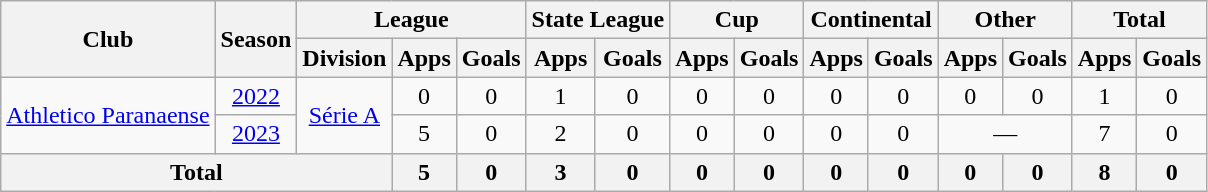<table class="wikitable" style="text-align: center;">
<tr>
<th rowspan="2">Club</th>
<th rowspan="2">Season</th>
<th colspan="3">League</th>
<th colspan="2">State League</th>
<th colspan="2">Cup</th>
<th colspan="2">Continental</th>
<th colspan="2">Other</th>
<th colspan="2">Total</th>
</tr>
<tr>
<th>Division</th>
<th>Apps</th>
<th>Goals</th>
<th>Apps</th>
<th>Goals</th>
<th>Apps</th>
<th>Goals</th>
<th>Apps</th>
<th>Goals</th>
<th>Apps</th>
<th>Goals</th>
<th>Apps</th>
<th>Goals</th>
</tr>
<tr>
<td rowspan="2" valign="center"><a href='#'>Athletico Paranaense</a></td>
<td><a href='#'>2022</a></td>
<td rowspan="2"><a href='#'>Série A</a></td>
<td>0</td>
<td>0</td>
<td>1</td>
<td>0</td>
<td>0</td>
<td>0</td>
<td>0</td>
<td>0</td>
<td>0</td>
<td>0</td>
<td>1</td>
<td>0</td>
</tr>
<tr>
<td><a href='#'>2023</a></td>
<td>5</td>
<td>0</td>
<td>2</td>
<td>0</td>
<td>0</td>
<td>0</td>
<td>0</td>
<td>0</td>
<td colspan="2">—</td>
<td>7</td>
<td>0</td>
</tr>
<tr>
<th colspan="3"><strong>Total</strong></th>
<th>5</th>
<th>0</th>
<th>3</th>
<th>0</th>
<th>0</th>
<th>0</th>
<th>0</th>
<th>0</th>
<th>0</th>
<th>0</th>
<th>8</th>
<th>0</th>
</tr>
</table>
